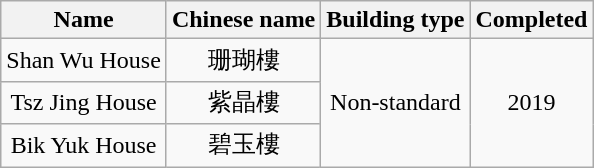<table class="wikitable" style="text-align: center">
<tr>
<th>Name</th>
<th>Chinese name</th>
<th>Building type</th>
<th>Completed</th>
</tr>
<tr>
<td>Shan Wu House</td>
<td>珊瑚樓</td>
<td rowspan="3">Non-standard</td>
<td rowspan="3">2019</td>
</tr>
<tr>
<td>Tsz Jing House</td>
<td>紫晶樓</td>
</tr>
<tr>
<td>Bik Yuk House</td>
<td>碧玉樓</td>
</tr>
</table>
